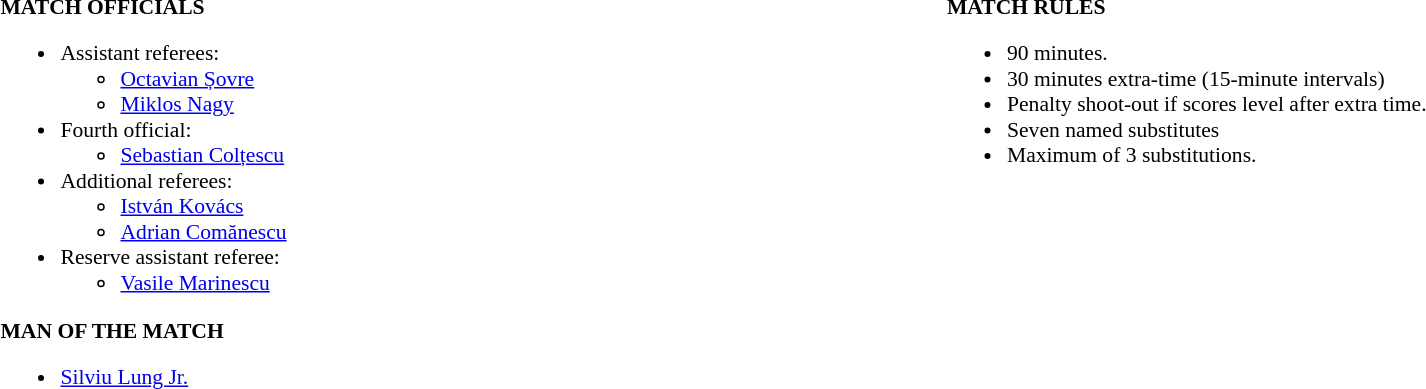<table width=100% style="font-size:90%">
<tr>
<td><br><strong>MATCH OFFICIALS</strong><ul><li>Assistant referees:<ul><li> <a href='#'>Octavian Șovre</a></li><li> <a href='#'>Miklos Nagy</a></li></ul></li><li>Fourth official:<ul><li> <a href='#'>Sebastian Colțescu</a></li></ul></li><li>Additional referees:<ul><li> <a href='#'>István Kovács</a></li><li> <a href='#'>Adrian Comănescu</a></li></ul></li><li>Reserve assistant referee:<ul><li> <a href='#'>Vasile Marinescu</a></li></ul></li></ul><strong>MAN OF THE MATCH</strong><ul><li> <a href='#'>Silviu Lung Jr.</a></li></ul></td>
<td width=50% valign=top><br><strong>MATCH RULES</strong><ul><li>90 minutes.</li><li>30 minutes extra-time (15-minute intervals)</li><li>Penalty shoot-out if scores level after extra time.</li><li>Seven named substitutes</li><li>Maximum of 3 substitutions.</li></ul></td>
</tr>
</table>
